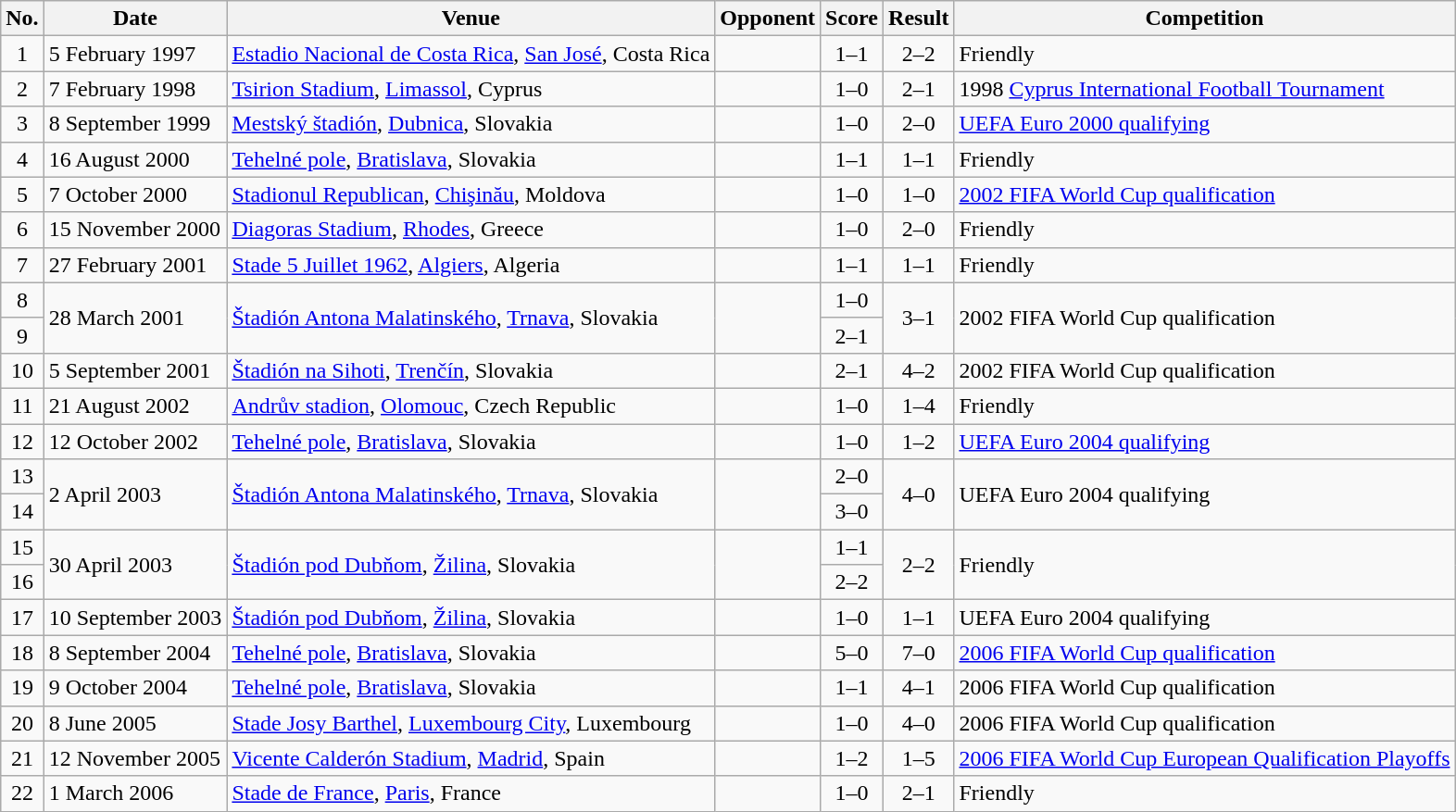<table class="wikitable sortable">
<tr>
<th scope="col">No.</th>
<th scope="col">Date</th>
<th scope="col">Venue</th>
<th scope="col">Opponent</th>
<th scope="col">Score</th>
<th scope="col">Result</th>
<th scope="col">Competition</th>
</tr>
<tr>
<td align="center">1</td>
<td>5 February 1997</td>
<td><a href='#'>Estadio Nacional de Costa Rica</a>, <a href='#'>San José</a>, Costa Rica</td>
<td></td>
<td align="center">1–1</td>
<td align="center">2–2</td>
<td>Friendly</td>
</tr>
<tr>
<td align="center">2</td>
<td>7 February 1998</td>
<td><a href='#'>Tsirion Stadium</a>, <a href='#'>Limassol</a>, Cyprus</td>
<td></td>
<td align="center">1–0</td>
<td align="center">2–1</td>
<td>1998 <a href='#'>Cyprus International Football Tournament</a></td>
</tr>
<tr>
<td align="center">3</td>
<td>8 September 1999</td>
<td><a href='#'>Mestský štadión</a>, <a href='#'>Dubnica</a>, Slovakia</td>
<td></td>
<td align="center">1–0</td>
<td align="center">2–0</td>
<td><a href='#'>UEFA Euro 2000 qualifying</a></td>
</tr>
<tr>
<td align="center">4</td>
<td>16 August 2000</td>
<td><a href='#'>Tehelné pole</a>, <a href='#'>Bratislava</a>, Slovakia</td>
<td></td>
<td align="center">1–1</td>
<td align="center">1–1</td>
<td>Friendly</td>
</tr>
<tr>
<td align="center">5</td>
<td>7 October 2000</td>
<td><a href='#'>Stadionul Republican</a>, <a href='#'>Chişinău</a>, Moldova</td>
<td></td>
<td align="center">1–0</td>
<td align="center">1–0</td>
<td><a href='#'>2002 FIFA World Cup qualification</a></td>
</tr>
<tr>
<td align="center">6</td>
<td>15 November 2000</td>
<td><a href='#'>Diagoras Stadium</a>, <a href='#'>Rhodes</a>, Greece</td>
<td></td>
<td align="center">1–0</td>
<td align="center">2–0</td>
<td>Friendly</td>
</tr>
<tr>
<td align="center">7</td>
<td>27 February 2001</td>
<td><a href='#'>Stade 5 Juillet 1962</a>, <a href='#'>Algiers</a>, Algeria</td>
<td></td>
<td align="center">1–1</td>
<td align="center">1–1</td>
<td>Friendly</td>
</tr>
<tr>
<td align="center">8</td>
<td rowspan="2">28 March 2001</td>
<td rowspan="2"><a href='#'>Štadión Antona Malatinského</a>, <a href='#'>Trnava</a>, Slovakia</td>
<td rowspan="2"></td>
<td align="center">1–0</td>
<td rowspan="2" style="text-align:center">3–1</td>
<td rowspan="2">2002 FIFA World Cup qualification</td>
</tr>
<tr>
<td align="center">9</td>
<td align="center">2–1</td>
</tr>
<tr>
<td align="center">10</td>
<td>5 September 2001</td>
<td><a href='#'>Štadión na Sihoti</a>, <a href='#'>Trenčín</a>, Slovakia</td>
<td></td>
<td align="center">2–1</td>
<td align="center">4–2</td>
<td>2002 FIFA World Cup qualification</td>
</tr>
<tr>
<td align="center">11</td>
<td>21 August 2002</td>
<td><a href='#'>Andrův stadion</a>, <a href='#'>Olomouc</a>, Czech Republic</td>
<td></td>
<td align="center">1–0</td>
<td align="center">1–4</td>
<td>Friendly</td>
</tr>
<tr>
<td align="center">12</td>
<td>12 October 2002</td>
<td><a href='#'>Tehelné pole</a>, <a href='#'>Bratislava</a>, Slovakia</td>
<td></td>
<td align="center">1–0</td>
<td align="center">1–2</td>
<td><a href='#'>UEFA Euro 2004 qualifying</a></td>
</tr>
<tr>
<td align="center">13</td>
<td rowspan="2">2 April 2003</td>
<td rowspan="2"><a href='#'>Štadión Antona Malatinského</a>, <a href='#'>Trnava</a>, Slovakia</td>
<td rowspan="2"></td>
<td align="center">2–0</td>
<td rowspan="2" style="text-align:center">4–0</td>
<td rowspan="2">UEFA Euro 2004 qualifying</td>
</tr>
<tr>
<td align="center">14</td>
<td align="center">3–0</td>
</tr>
<tr>
<td align="center">15</td>
<td rowspan="2">30 April 2003</td>
<td rowspan="2"><a href='#'>Štadión pod Dubňom</a>, <a href='#'>Žilina</a>, Slovakia</td>
<td rowspan="2"></td>
<td align="center">1–1</td>
<td rowspan="2" style="text-align:center">2–2</td>
<td rowspan="2">Friendly</td>
</tr>
<tr>
<td align="center">16</td>
<td align="center">2–2</td>
</tr>
<tr>
<td align="center">17</td>
<td>10 September 2003</td>
<td><a href='#'>Štadión pod Dubňom</a>, <a href='#'>Žilina</a>, Slovakia</td>
<td></td>
<td align="center">1–0</td>
<td align="center">1–1</td>
<td>UEFA Euro 2004 qualifying</td>
</tr>
<tr>
<td align="center">18</td>
<td>8 September 2004</td>
<td><a href='#'>Tehelné pole</a>, <a href='#'>Bratislava</a>, Slovakia</td>
<td></td>
<td align="center">5–0</td>
<td align="center">7–0</td>
<td><a href='#'>2006 FIFA World Cup qualification</a></td>
</tr>
<tr>
<td align="center">19</td>
<td>9 October 2004</td>
<td><a href='#'>Tehelné pole</a>, <a href='#'>Bratislava</a>, Slovakia</td>
<td></td>
<td align="center">1–1</td>
<td align="center">4–1</td>
<td>2006 FIFA World Cup qualification</td>
</tr>
<tr>
<td align="center">20</td>
<td>8 June 2005</td>
<td><a href='#'>Stade Josy Barthel</a>, <a href='#'>Luxembourg City</a>, Luxembourg</td>
<td></td>
<td align="center">1–0</td>
<td align="center">4–0</td>
<td>2006 FIFA World Cup qualification</td>
</tr>
<tr>
<td align="center">21</td>
<td>12 November 2005</td>
<td><a href='#'>Vicente Calderón Stadium</a>, <a href='#'>Madrid</a>, Spain</td>
<td></td>
<td align="center">1–2</td>
<td align="center">1–5</td>
<td><a href='#'>2006 FIFA World Cup European Qualification Playoffs</a></td>
</tr>
<tr>
<td align="center">22</td>
<td>1 March 2006</td>
<td><a href='#'>Stade de France</a>, <a href='#'>Paris</a>, France</td>
<td></td>
<td align="center">1–0</td>
<td align="center">2–1</td>
<td>Friendly</td>
</tr>
</table>
